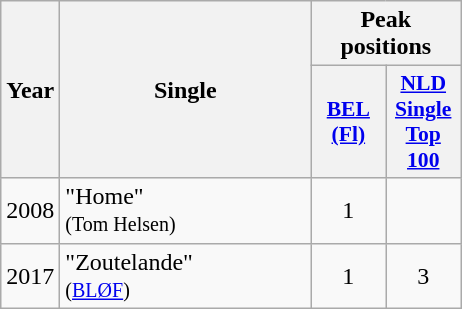<table class="wikitable">
<tr>
<th align="center" rowspan="2" width="10">Year</th>
<th align="center" rowspan="2" width="160">Single</th>
<th align="center" colspan="2" width="20">Peak positions</th>
</tr>
<tr>
<th scope="col" style="width:3em;font-size:90%;"><a href='#'>BEL <br>(Fl)</a><br></th>
<th scope="col" style="width:3em;font-size:90%;"><a href='#'>NLD<br>Single<br>Top 100</a><br></th>
</tr>
<tr>
<td style="text-align:center;">2008</td>
<td>"Home" <br><small>(Tom Helsen)</small></td>
<td style="text-align:center;">1</td>
<td style="text-align:center;"></td>
</tr>
<tr>
<td style="text-align:center;">2017</td>
<td>"Zoutelande" <br><small>(<a href='#'>BLØF</a>)</small></td>
<td style="text-align:center;">1</td>
<td style="text-align:center;">3</td>
</tr>
</table>
